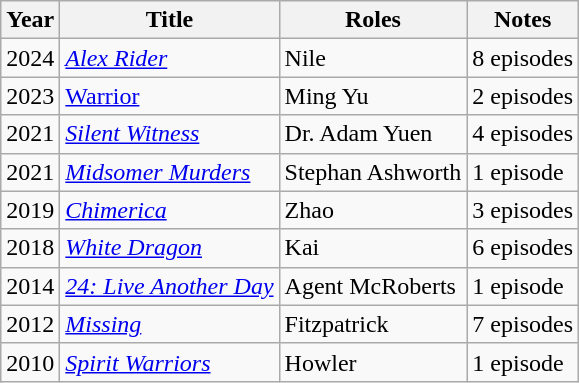<table class="wikitable">
<tr>
<th>Year</th>
<th>Title</th>
<th>Roles</th>
<th>Notes</th>
</tr>
<tr>
<td>2024</td>
<td><em><a href='#'>Alex Rider</a></em></td>
<td>Nile</td>
<td>8 episodes</td>
</tr>
<tr>
<td>2023</td>
<td><em><a href='#'></em>Warrior<em></a></em></td>
<td>Ming Yu</td>
<td>2 episodes</td>
</tr>
<tr>
<td>2021</td>
<td><em><a href='#'>Silent Witness</a></em></td>
<td>Dr. Adam Yuen</td>
<td>4 episodes</td>
</tr>
<tr>
<td>2021</td>
<td><em><a href='#'>Midsomer Murders</a></em></td>
<td>Stephan Ashworth</td>
<td>1 episode</td>
</tr>
<tr>
<td>2019</td>
<td><em><a href='#'>Chimerica</a></em></td>
<td>Zhao</td>
<td>3 episodes</td>
</tr>
<tr>
<td>2018</td>
<td><em><a href='#'>White Dragon</a></em></td>
<td>Kai</td>
<td>6 episodes</td>
</tr>
<tr>
<td>2014</td>
<td><em><a href='#'>24: Live Another Day</a></em></td>
<td>Agent McRoberts</td>
<td>1 episode</td>
</tr>
<tr>
<td>2012</td>
<td><em><a href='#'>Missing</a></em></td>
<td>Fitzpatrick</td>
<td>7 episodes</td>
</tr>
<tr>
<td>2010</td>
<td><em><a href='#'>Spirit Warriors</a></em></td>
<td>Howler</td>
<td>1 episode</td>
</tr>
</table>
